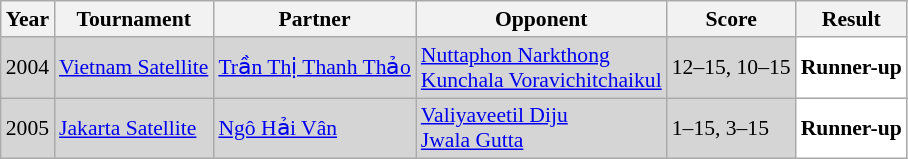<table class="sortable wikitable" style="font-size: 90%;">
<tr>
<th>Year</th>
<th>Tournament</th>
<th>Partner</th>
<th>Opponent</th>
<th>Score</th>
<th>Result</th>
</tr>
<tr style="background:#D5D5D5">
<td align="center">2004</td>
<td align="left"><a href='#'>Vietnam Satellite</a></td>
<td align="left"> <a href='#'>Trần Thị Thanh Thảo</a></td>
<td align="left"> <a href='#'>Nuttaphon Narkthong</a><br> <a href='#'>Kunchala Voravichitchaikul</a></td>
<td align="left">12–15, 10–15</td>
<td style="text-align:left; background:white"> <strong>Runner-up</strong></td>
</tr>
<tr style="background:#D5D5D5">
<td align="center">2005</td>
<td align="left"><a href='#'>Jakarta Satellite</a></td>
<td align="left"> <a href='#'>Ngô Hải Vân</a></td>
<td align="left"> <a href='#'>Valiyaveetil Diju</a><br> <a href='#'>Jwala Gutta</a></td>
<td align="left">1–15, 3–15</td>
<td style="text-align:left; background:white"> <strong>Runner-up</strong></td>
</tr>
</table>
